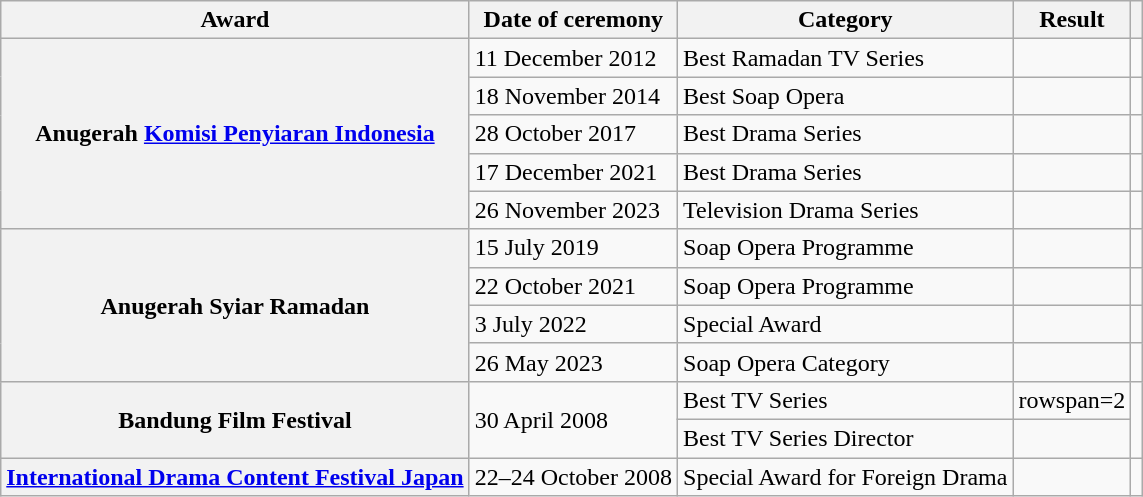<table class="wikitable sortable plainrowheaders">
<tr>
<th>Award</th>
<th data-sort-type=date>Date of ceremony</th>
<th>Category</th>
<th>Result</th>
<th></th>
</tr>
<tr>
<th scope="row" rowspan=5>Anugerah <a href='#'>Komisi Penyiaran Indonesia</a></th>
<td>11 December 2012</td>
<td>Best Ramadan TV Series</td>
<td></td>
<td></td>
</tr>
<tr>
<td>18 November 2014</td>
<td>Best Soap Opera</td>
<td></td>
<td></td>
</tr>
<tr>
<td>28 October 2017</td>
<td>Best Drama Series</td>
<td></td>
<td></td>
</tr>
<tr>
<td>17 December 2021</td>
<td>Best Drama Series</td>
<td></td>
<td></td>
</tr>
<tr>
<td>26 November 2023</td>
<td>Television Drama Series</td>
<td></td>
<td></td>
</tr>
<tr>
<th scope="row" rowspan=4>Anugerah Syiar Ramadan</th>
<td>15 July 2019</td>
<td>Soap Opera Programme</td>
<td></td>
<td></td>
</tr>
<tr>
<td>22 October 2021</td>
<td>Soap Opera Programme</td>
<td></td>
<td></td>
</tr>
<tr>
<td>3 July 2022</td>
<td>Special Award</td>
<td></td>
<td></td>
</tr>
<tr>
<td>26 May 2023</td>
<td>Soap Opera Category</td>
<td></td>
<td></td>
</tr>
<tr>
<th scope="row" rowspan=2>Bandung Film Festival</th>
<td rowspan=2>30 April 2008</td>
<td>Best TV Series</td>
<td>rowspan=2 </td>
<td rowspan=2></td>
</tr>
<tr>
<td>Best TV Series Director</td>
</tr>
<tr>
<th scope="row"><a href='#'>International Drama Content Festival Japan</a></th>
<td>22–24 October 2008</td>
<td>Special Award for Foreign Drama</td>
<td></td>
<td></td>
</tr>
</table>
